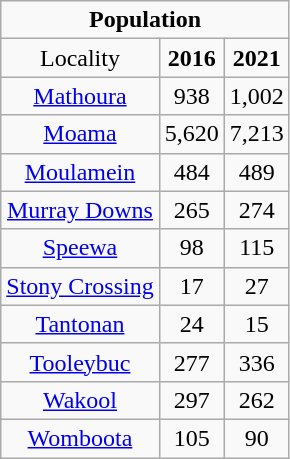<table class="wikitable" style="text-align:center;">
<tr>
<td colspan="3" style="text-align:center;  font-weight:bold">Population</td>
</tr>
<tr>
<td style="text-align:center; background:  font-weight:bold">Locality</td>
<td style="text-align:center; background:  font-weight:bold"><strong>2016</strong></td>
<td style="text-align:center; background:  font-weight:bold"><strong>2021</strong></td>
</tr>
<tr>
<td><a href='#'>Mathoura</a></td>
<td>938</td>
<td>1,002</td>
</tr>
<tr>
<td><a href='#'>Moama</a></td>
<td>5,620</td>
<td>7,213</td>
</tr>
<tr>
<td><a href='#'>Moulamein</a></td>
<td>484</td>
<td>489</td>
</tr>
<tr>
<td><a href='#'>Murray Downs</a></td>
<td>265</td>
<td>274</td>
</tr>
<tr>
<td><a href='#'>Speewa</a></td>
<td>98</td>
<td>115</td>
</tr>
<tr>
<td><a href='#'>Stony Crossing</a></td>
<td>17</td>
<td>27</td>
</tr>
<tr>
<td><a href='#'>Tantonan</a></td>
<td>24</td>
<td>15</td>
</tr>
<tr>
<td><a href='#'>Tooleybuc</a></td>
<td>277</td>
<td>336</td>
</tr>
<tr>
<td><a href='#'>Wakool</a></td>
<td>297</td>
<td>262</td>
</tr>
<tr>
<td><a href='#'>Womboota</a></td>
<td>105</td>
<td>90</td>
</tr>
</table>
